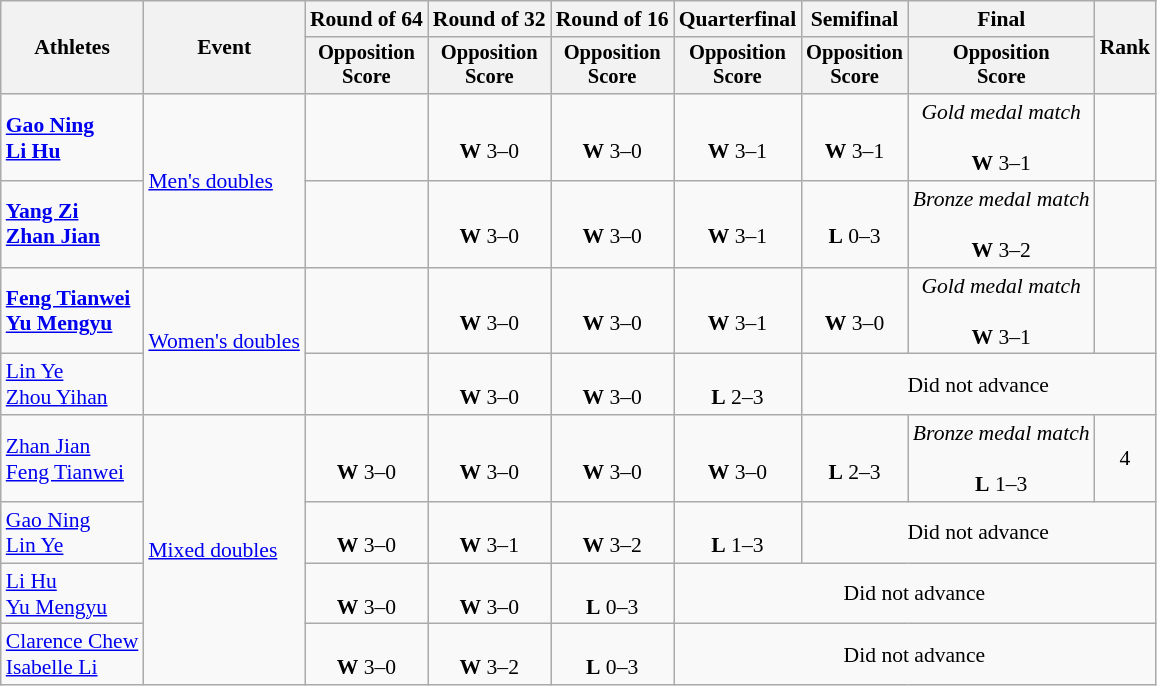<table class="wikitable" style="font-size:90%">
<tr>
<th rowspan=2>Athletes</th>
<th rowspan=2>Event</th>
<th>Round of 64</th>
<th>Round of 32</th>
<th>Round of 16</th>
<th>Quarterfinal</th>
<th>Semifinal</th>
<th>Final</th>
<th rowspan=2>Rank</th>
</tr>
<tr style="font-size:95%">
<th>Opposition<br>Score</th>
<th>Opposition<br>Score</th>
<th>Opposition<br>Score</th>
<th>Opposition<br>Score</th>
<th>Opposition<br>Score</th>
<th>Opposition<br>Score</th>
</tr>
<tr align=center>
<td align=left><strong><a href='#'>Gao Ning</a><br><a href='#'>Li Hu</a></strong></td>
<td align=left rowspan=2><a href='#'>Men's doubles</a></td>
<td></td>
<td><br><strong>W</strong> 3–0</td>
<td><br><strong>W</strong> 3–0</td>
<td><br><strong>W</strong> 3–1</td>
<td><br><strong>W</strong> 3–1</td>
<td><em>Gold medal match</em><br><br><strong>W</strong> 3–1</td>
<td></td>
</tr>
<tr align=center>
<td align=left><strong><a href='#'>Yang Zi</a><br><a href='#'>Zhan Jian</a></strong></td>
<td></td>
<td><br><strong>W</strong> 3–0</td>
<td><br><strong>W</strong> 3–0</td>
<td><br><strong>W</strong> 3–1</td>
<td><br><strong>L</strong> 0–3</td>
<td><em>Bronze medal match</em><br><br><strong>W</strong> 3–2</td>
<td></td>
</tr>
<tr align=center>
<td align=left><strong><a href='#'>Feng Tianwei</a><br><a href='#'>Yu Mengyu</a></strong></td>
<td align=left rowspan=2><a href='#'>Women's doubles</a></td>
<td></td>
<td><br><strong>W</strong> 3–0</td>
<td><br><strong>W</strong> 3–0</td>
<td><br><strong>W</strong> 3–1</td>
<td><br><strong>W</strong> 3–0</td>
<td><em>Gold medal match</em><br><br><strong>W</strong> 3–1</td>
<td></td>
</tr>
<tr align=center>
<td align=left><a href='#'>Lin Ye</a><br><a href='#'>Zhou Yihan</a></td>
<td></td>
<td><br><strong>W</strong> 3–0</td>
<td><br><strong>W</strong> 3–0</td>
<td><br><strong>L</strong> 2–3</td>
<td colspan=3>Did not advance</td>
</tr>
<tr align=center>
<td align=left><a href='#'>Zhan Jian</a><br><a href='#'>Feng Tianwei</a></td>
<td align=left rowspan=4><a href='#'>Mixed doubles</a></td>
<td><br><strong>W</strong> 3–0</td>
<td><br><strong>W</strong> 3–0</td>
<td><br><strong>W</strong> 3–0</td>
<td><br><strong>W</strong> 3–0</td>
<td><br><strong>L</strong> 2–3</td>
<td><em>Bronze medal match</em><br><br><strong>L</strong> 1–3</td>
<td>4</td>
</tr>
<tr align=center>
<td align=left><a href='#'>Gao Ning</a><br><a href='#'>Lin Ye</a></td>
<td><br><strong>W</strong> 3–0</td>
<td><br><strong>W</strong> 3–1</td>
<td><br><strong>W</strong> 3–2</td>
<td><br><strong>L</strong> 1–3</td>
<td colspan=3>Did not advance</td>
</tr>
<tr align=center>
<td align=left><a href='#'>Li Hu</a><br><a href='#'>Yu Mengyu</a></td>
<td><br><strong>W</strong> 3–0</td>
<td><br><strong>W</strong> 3–0</td>
<td><br><strong>L</strong> 0–3</td>
<td colspan=4>Did not advance</td>
</tr>
<tr align=center>
<td align=left><a href='#'>Clarence Chew</a><br><a href='#'>Isabelle Li</a></td>
<td><br><strong>W</strong> 3–0</td>
<td><br><strong>W</strong> 3–2</td>
<td><br><strong>L</strong> 0–3</td>
<td colspan=6>Did not advance</td>
</tr>
</table>
